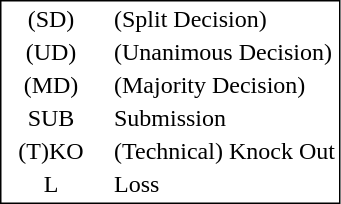<table style="border:1px solid black;" align=left>
<tr>
<td style="width:60px; text-align:center;">(SD)</td>
<td> </td>
<td>(Split Decision)</td>
</tr>
<tr>
<td style="width:60px; text-align:center;">(UD)</td>
<td> </td>
<td>(Unanimous Decision)</td>
</tr>
<tr>
<td style="width:60px; text-align:center;">(MD)</td>
<td> </td>
<td>(Majority Decision)</td>
</tr>
<tr>
<td style="width:60px; text-align:center;">SUB</td>
<td> </td>
<td>Submission</td>
</tr>
<tr>
<td style="width:60px; text-align:center;">(T)KO</td>
<td> </td>
<td>(Technical) Knock Out</td>
</tr>
<tr>
<td style="width:60px; text-align:center;">L</td>
<td> </td>
<td>Loss</td>
</tr>
</table>
